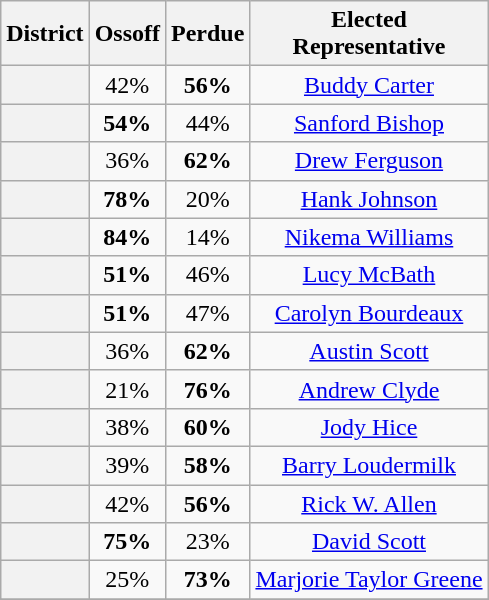<table class=wikitable>
<tr>
<th>District</th>
<th>Ossoff</th>
<th>Perdue</th>
<th>Elected<br>Representative</th>
</tr>
<tr align=center>
<th></th>
<td>42%</td>
<td><strong>56%</strong></td>
<td><a href='#'>Buddy Carter</a></td>
</tr>
<tr align=center>
<th></th>
<td><strong>54%</strong></td>
<td>44%</td>
<td><a href='#'>Sanford Bishop</a></td>
</tr>
<tr align=center>
<th></th>
<td>36%</td>
<td><strong>62%</strong></td>
<td><a href='#'>Drew Ferguson</a></td>
</tr>
<tr align=center>
<th></th>
<td><strong>78%</strong></td>
<td>20%</td>
<td><a href='#'>Hank Johnson</a></td>
</tr>
<tr align=center>
<th></th>
<td><strong>84%</strong></td>
<td>14%</td>
<td><a href='#'>Nikema Williams</a></td>
</tr>
<tr align=center>
<th></th>
<td><strong>51%</strong></td>
<td>46%</td>
<td><a href='#'>Lucy McBath</a></td>
</tr>
<tr align=center>
<th></th>
<td><strong>51%</strong></td>
<td>47%</td>
<td><a href='#'>Carolyn Bourdeaux</a></td>
</tr>
<tr align=center>
<th></th>
<td>36%</td>
<td><strong>62%</strong></td>
<td><a href='#'>Austin Scott</a></td>
</tr>
<tr align=center>
<th></th>
<td>21%</td>
<td><strong>76%</strong></td>
<td><a href='#'>Andrew Clyde</a></td>
</tr>
<tr align=center>
<th></th>
<td>38%</td>
<td><strong>60%</strong></td>
<td><a href='#'>Jody Hice</a></td>
</tr>
<tr align=center>
<th></th>
<td>39%</td>
<td><strong>58%</strong></td>
<td><a href='#'>Barry Loudermilk</a></td>
</tr>
<tr align=center>
<th></th>
<td>42%</td>
<td><strong>56%</strong></td>
<td><a href='#'>Rick W. Allen</a></td>
</tr>
<tr align=center>
<th></th>
<td><strong>75%</strong></td>
<td>23%</td>
<td><a href='#'>David Scott</a></td>
</tr>
<tr align=center>
<th></th>
<td>25%</td>
<td><strong>73%</strong></td>
<td><a href='#'>Marjorie Taylor Greene</a></td>
</tr>
<tr align=center>
</tr>
</table>
